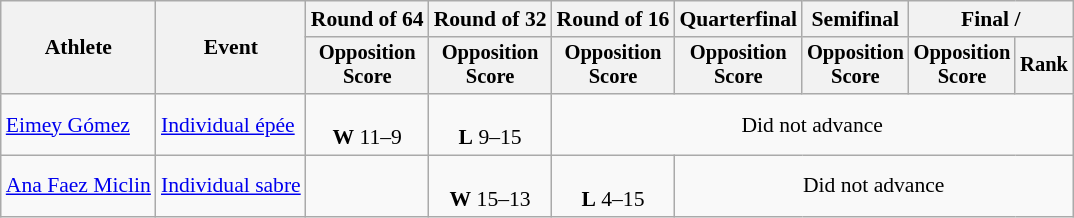<table class="wikitable" style="font-size:90%">
<tr>
<th rowspan="2">Athlete</th>
<th rowspan="2">Event</th>
<th>Round of 64</th>
<th>Round of 32</th>
<th>Round of 16</th>
<th>Quarterfinal</th>
<th>Semifinal</th>
<th colspan=2>Final / </th>
</tr>
<tr style="font-size:95%">
<th>Opposition <br> Score</th>
<th>Opposition <br> Score</th>
<th>Opposition <br> Score</th>
<th>Opposition <br> Score</th>
<th>Opposition <br> Score</th>
<th>Opposition <br> Score</th>
<th>Rank</th>
</tr>
<tr align=center>
<td align=left><a href='#'>Eimey Gómez</a></td>
<td align=left><a href='#'>Individual épée</a></td>
<td><br><strong>W</strong> 11–9</td>
<td><br><strong>L</strong> 9–15</td>
<td colspan=5>Did not advance</td>
</tr>
<tr align=center>
<td align=left><a href='#'>Ana Faez Miclin</a></td>
<td align=left><a href='#'>Individual sabre</a></td>
<td></td>
<td><br><strong>W</strong> 15–13</td>
<td><br><strong>L</strong> 4–15</td>
<td colspan=4>Did not advance</td>
</tr>
</table>
